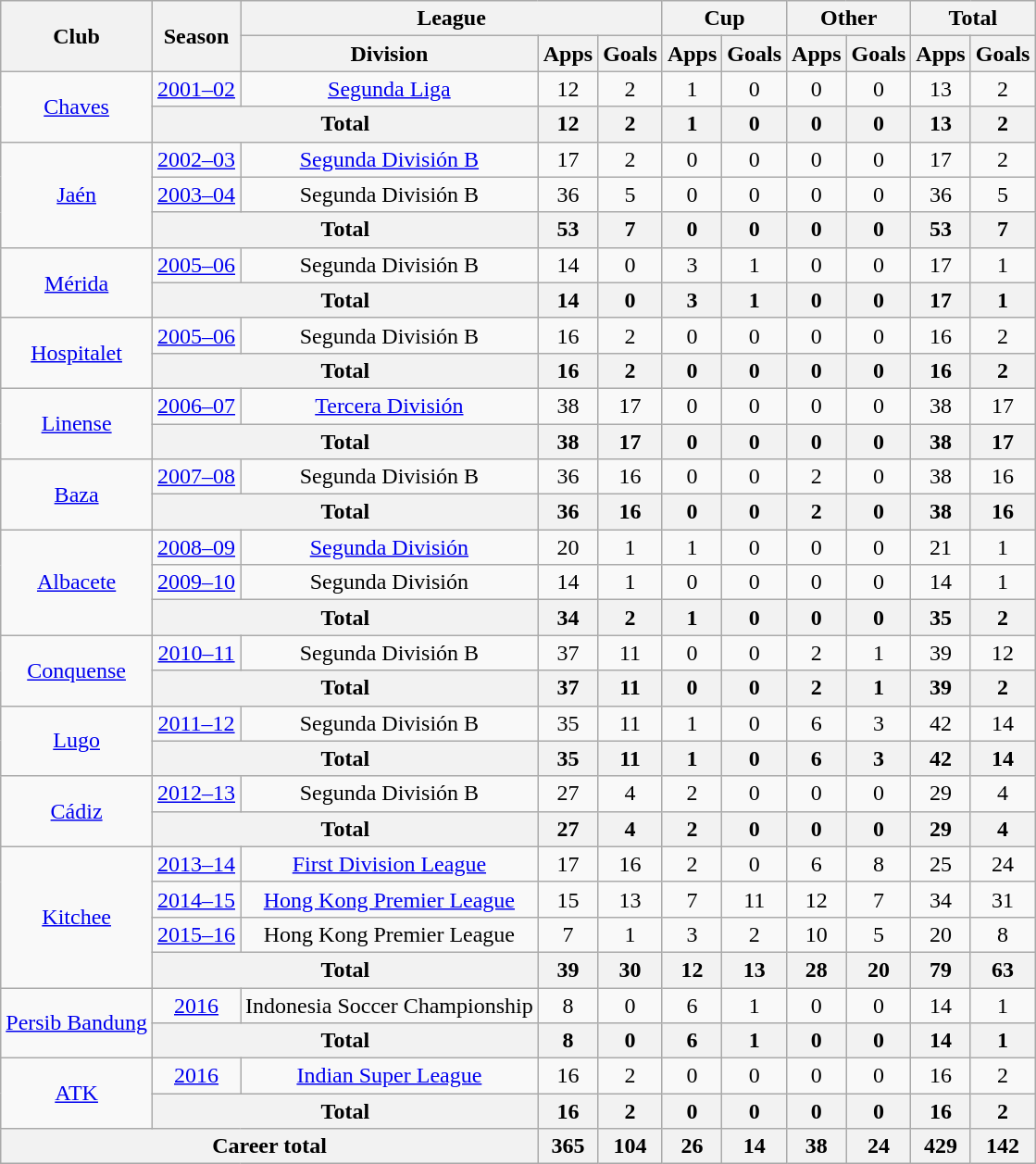<table class="wikitable" style="text-align: center;">
<tr>
<th rowspan="2">Club</th>
<th rowspan="2">Season</th>
<th colspan="3">League</th>
<th colspan="2">Cup</th>
<th colspan="2">Other</th>
<th colspan="2">Total</th>
</tr>
<tr>
<th>Division</th>
<th>Apps</th>
<th>Goals</th>
<th>Apps</th>
<th>Goals</th>
<th>Apps</th>
<th>Goals</th>
<th>Apps</th>
<th>Goals</th>
</tr>
<tr>
<td rowspan="2"><a href='#'>Chaves</a></td>
<td><a href='#'>2001–02</a></td>
<td><a href='#'>Segunda Liga</a></td>
<td>12</td>
<td>2</td>
<td>1</td>
<td>0</td>
<td>0</td>
<td>0</td>
<td>13</td>
<td>2</td>
</tr>
<tr>
<th colspan="2">Total</th>
<th>12</th>
<th>2</th>
<th>1</th>
<th>0</th>
<th>0</th>
<th>0</th>
<th>13</th>
<th>2</th>
</tr>
<tr>
<td rowspan="3"><a href='#'>Jaén</a></td>
<td><a href='#'>2002–03</a></td>
<td><a href='#'>Segunda División B</a></td>
<td>17</td>
<td>2</td>
<td>0</td>
<td>0</td>
<td>0</td>
<td>0</td>
<td>17</td>
<td>2</td>
</tr>
<tr>
<td><a href='#'>2003–04</a></td>
<td>Segunda División B</td>
<td>36</td>
<td>5</td>
<td>0</td>
<td>0</td>
<td>0</td>
<td>0</td>
<td>36</td>
<td>5</td>
</tr>
<tr>
<th colspan="2">Total</th>
<th>53</th>
<th>7</th>
<th>0</th>
<th>0</th>
<th>0</th>
<th>0</th>
<th>53</th>
<th>7</th>
</tr>
<tr>
<td rowspan="2"><a href='#'>Mérida</a></td>
<td><a href='#'>2005–06</a></td>
<td>Segunda División B</td>
<td>14</td>
<td>0</td>
<td>3</td>
<td>1</td>
<td>0</td>
<td>0</td>
<td>17</td>
<td>1</td>
</tr>
<tr>
<th colspan="2">Total</th>
<th>14</th>
<th>0</th>
<th>3</th>
<th>1</th>
<th>0</th>
<th>0</th>
<th>17</th>
<th>1</th>
</tr>
<tr>
<td rowspan="2"><a href='#'>Hospitalet</a></td>
<td><a href='#'>2005–06</a></td>
<td>Segunda División B</td>
<td>16</td>
<td>2</td>
<td>0</td>
<td>0</td>
<td>0</td>
<td>0</td>
<td>16</td>
<td>2</td>
</tr>
<tr>
<th colspan="2">Total</th>
<th>16</th>
<th>2</th>
<th>0</th>
<th>0</th>
<th>0</th>
<th>0</th>
<th>16</th>
<th>2</th>
</tr>
<tr>
<td rowspan="2"><a href='#'>Linense</a></td>
<td><a href='#'>2006–07</a></td>
<td><a href='#'>Tercera División</a></td>
<td>38</td>
<td>17</td>
<td>0</td>
<td>0</td>
<td>0</td>
<td>0</td>
<td>38</td>
<td>17</td>
</tr>
<tr>
<th colspan="2">Total</th>
<th>38</th>
<th>17</th>
<th>0</th>
<th>0</th>
<th>0</th>
<th>0</th>
<th>38</th>
<th>17</th>
</tr>
<tr>
<td rowspan="2"><a href='#'>Baza</a></td>
<td><a href='#'>2007–08</a></td>
<td>Segunda División B</td>
<td>36</td>
<td>16</td>
<td>0</td>
<td>0</td>
<td>2</td>
<td>0</td>
<td>38</td>
<td>16</td>
</tr>
<tr>
<th colspan="2">Total</th>
<th>36</th>
<th>16</th>
<th>0</th>
<th>0</th>
<th>2</th>
<th>0</th>
<th>38</th>
<th>16</th>
</tr>
<tr>
<td rowspan="3"><a href='#'>Albacete</a></td>
<td><a href='#'>2008–09</a></td>
<td><a href='#'>Segunda División</a></td>
<td>20</td>
<td>1</td>
<td>1</td>
<td>0</td>
<td>0</td>
<td>0</td>
<td>21</td>
<td>1</td>
</tr>
<tr>
<td><a href='#'>2009–10</a></td>
<td>Segunda División</td>
<td>14</td>
<td>1</td>
<td>0</td>
<td>0</td>
<td>0</td>
<td>0</td>
<td>14</td>
<td>1</td>
</tr>
<tr>
<th colspan="2">Total</th>
<th>34</th>
<th>2</th>
<th>1</th>
<th>0</th>
<th>0</th>
<th>0</th>
<th>35</th>
<th>2</th>
</tr>
<tr>
<td rowspan="2"><a href='#'>Conquense</a></td>
<td><a href='#'>2010–11</a></td>
<td>Segunda División B</td>
<td>37</td>
<td>11</td>
<td>0</td>
<td>0</td>
<td>2</td>
<td>1</td>
<td>39</td>
<td>12</td>
</tr>
<tr>
<th colspan="2">Total</th>
<th>37</th>
<th>11</th>
<th>0</th>
<th>0</th>
<th>2</th>
<th>1</th>
<th>39</th>
<th>2</th>
</tr>
<tr>
<td rowspan="2"><a href='#'>Lugo</a></td>
<td><a href='#'>2011–12</a></td>
<td>Segunda División B</td>
<td>35</td>
<td>11</td>
<td>1</td>
<td>0</td>
<td>6</td>
<td>3</td>
<td>42</td>
<td>14</td>
</tr>
<tr>
<th colspan="2">Total</th>
<th>35</th>
<th>11</th>
<th>1</th>
<th>0</th>
<th>6</th>
<th>3</th>
<th>42</th>
<th>14</th>
</tr>
<tr>
<td rowspan="2"><a href='#'>Cádiz</a></td>
<td><a href='#'>2012–13</a></td>
<td>Segunda División B</td>
<td>27</td>
<td>4</td>
<td>2</td>
<td>0</td>
<td>0</td>
<td>0</td>
<td>29</td>
<td>4</td>
</tr>
<tr>
<th colspan="2">Total</th>
<th>27</th>
<th>4</th>
<th>2</th>
<th>0</th>
<th>0</th>
<th>0</th>
<th>29</th>
<th>4</th>
</tr>
<tr>
<td rowspan="4"><a href='#'>Kitchee</a></td>
<td><a href='#'>2013–14</a></td>
<td><a href='#'>First Division League</a></td>
<td>17</td>
<td>16</td>
<td>2</td>
<td>0</td>
<td>6</td>
<td>8</td>
<td>25</td>
<td>24</td>
</tr>
<tr>
<td><a href='#'>2014–15</a></td>
<td><a href='#'>Hong Kong Premier League</a></td>
<td>15</td>
<td>13</td>
<td>7</td>
<td>11</td>
<td>12</td>
<td>7</td>
<td>34</td>
<td>31</td>
</tr>
<tr>
<td><a href='#'>2015–16</a></td>
<td>Hong Kong Premier League</td>
<td>7</td>
<td>1</td>
<td>3</td>
<td>2</td>
<td>10</td>
<td>5</td>
<td>20</td>
<td>8</td>
</tr>
<tr>
<th colspan="2">Total</th>
<th>39</th>
<th>30</th>
<th>12</th>
<th>13</th>
<th>28</th>
<th>20</th>
<th>79</th>
<th>63</th>
</tr>
<tr>
<td rowspan="2"><a href='#'>Persib Bandung</a></td>
<td><a href='#'>2016</a></td>
<td>Indonesia Soccer Championship</td>
<td>8</td>
<td>0</td>
<td>6</td>
<td>1</td>
<td>0</td>
<td>0</td>
<td>14</td>
<td>1</td>
</tr>
<tr>
<th colspan="2">Total</th>
<th>8</th>
<th>0</th>
<th>6</th>
<th>1</th>
<th>0</th>
<th>0</th>
<th>14</th>
<th>1</th>
</tr>
<tr>
<td rowspan="2"><a href='#'>ATK</a></td>
<td><a href='#'>2016</a></td>
<td><a href='#'>Indian Super League</a></td>
<td>16</td>
<td>2</td>
<td>0</td>
<td>0</td>
<td>0</td>
<td>0</td>
<td>16</td>
<td>2</td>
</tr>
<tr>
<th colspan="2">Total</th>
<th>16</th>
<th>2</th>
<th>0</th>
<th>0</th>
<th>0</th>
<th>0</th>
<th>16</th>
<th>2</th>
</tr>
<tr>
<th colspan="3">Career total</th>
<th>365</th>
<th>104</th>
<th>26</th>
<th>14</th>
<th>38</th>
<th>24</th>
<th>429</th>
<th>142</th>
</tr>
</table>
